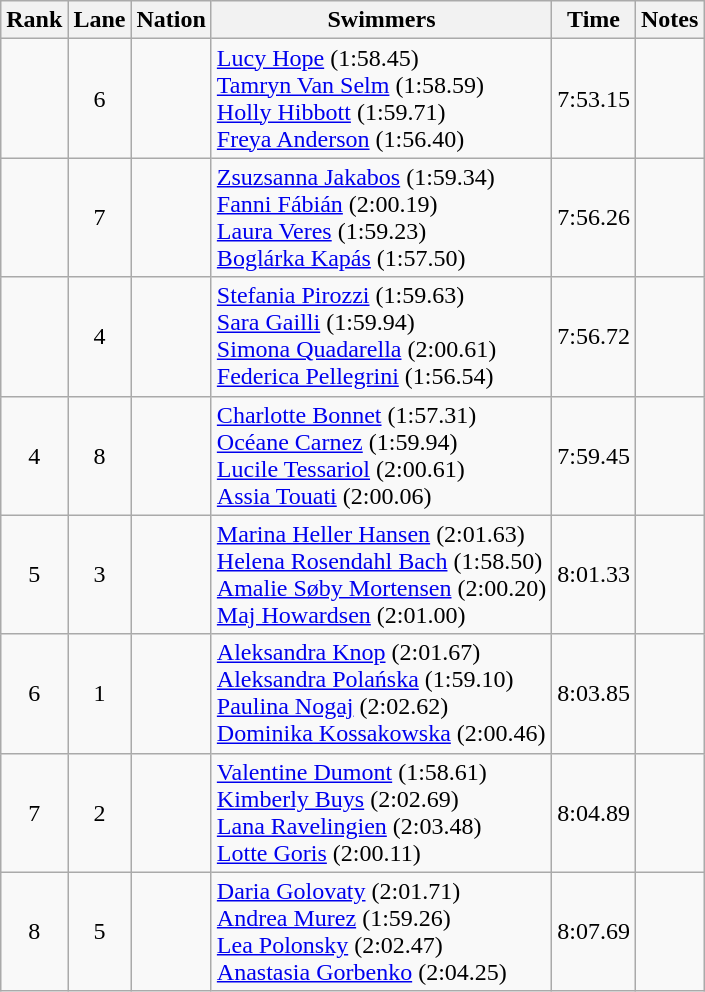<table class="wikitable sortable" style="text-align:center">
<tr>
<th>Rank</th>
<th>Lane</th>
<th>Nation</th>
<th>Swimmers</th>
<th>Time</th>
<th>Notes</th>
</tr>
<tr>
<td></td>
<td>6</td>
<td align=left></td>
<td align=left><a href='#'>Lucy Hope</a> (1:58.45)<br><a href='#'>Tamryn Van Selm</a> (1:58.59)<br><a href='#'>Holly Hibbott</a> (1:59.71)<br><a href='#'>Freya Anderson</a> (1:56.40)</td>
<td>7:53.15</td>
<td></td>
</tr>
<tr>
<td></td>
<td>7</td>
<td align=left></td>
<td align=left><a href='#'>Zsuzsanna Jakabos</a> (1:59.34)<br><a href='#'>Fanni Fábián</a> (2:00.19)<br><a href='#'>Laura Veres</a> (1:59.23)<br><a href='#'>Boglárka Kapás</a> (1:57.50)</td>
<td>7:56.26</td>
<td></td>
</tr>
<tr>
<td></td>
<td>4</td>
<td align=left></td>
<td align=left><a href='#'>Stefania Pirozzi</a> (1:59.63)<br><a href='#'>Sara Gailli</a> (1:59.94)<br><a href='#'>Simona Quadarella</a> (2:00.61)<br><a href='#'>Federica Pellegrini</a> (1:56.54)</td>
<td>7:56.72</td>
<td></td>
</tr>
<tr>
<td>4</td>
<td>8</td>
<td align=left></td>
<td align=left><a href='#'>Charlotte Bonnet</a> (1:57.31)<br><a href='#'>Océane Carnez</a> (1:59.94)<br><a href='#'>Lucile Tessariol</a> (2:00.61)<br><a href='#'>Assia Touati</a> (2:00.06)</td>
<td>7:59.45</td>
<td></td>
</tr>
<tr>
<td>5</td>
<td>3</td>
<td align=left></td>
<td align=left><a href='#'>Marina Heller Hansen</a> (2:01.63)<br><a href='#'>Helena Rosendahl Bach</a> (1:58.50)<br><a href='#'>Amalie Søby Mortensen</a> (2:00.20)<br><a href='#'>Maj Howardsen</a> (2:01.00)</td>
<td>8:01.33</td>
<td></td>
</tr>
<tr>
<td>6</td>
<td>1</td>
<td align=left></td>
<td align=left><a href='#'>Aleksandra Knop</a> (2:01.67)<br><a href='#'>Aleksandra Polańska</a> (1:59.10)<br><a href='#'>Paulina Nogaj</a> (2:02.62)<br><a href='#'>Dominika Kossakowska</a> (2:00.46)</td>
<td>8:03.85</td>
<td></td>
</tr>
<tr>
<td>7</td>
<td>2</td>
<td align=left></td>
<td align=left><a href='#'>Valentine Dumont</a> (1:58.61)<br><a href='#'>Kimberly Buys</a> (2:02.69)<br><a href='#'>Lana Ravelingien</a> (2:03.48)<br><a href='#'>Lotte Goris</a> (2:00.11)</td>
<td>8:04.89</td>
<td></td>
</tr>
<tr>
<td>8</td>
<td>5</td>
<td align=left></td>
<td align=left><a href='#'>Daria Golovaty</a> (2:01.71)<br><a href='#'>Andrea Murez</a> (1:59.26)<br><a href='#'>Lea Polonsky</a> (2:02.47)<br><a href='#'>Anastasia Gorbenko</a> (2:04.25)</td>
<td>8:07.69</td>
<td></td>
</tr>
</table>
